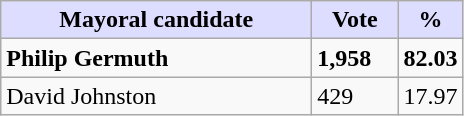<table class="wikitable">
<tr>
<th style="background:#ddf;" width="200px">Mayoral candidate</th>
<th style="background:#ddf;" width="50px">Vote</th>
<th style="background:#ddf;" width="30px">%</th>
</tr>
<tr>
<td><strong>Philip Germuth</strong></td>
<td><strong>1,958</strong></td>
<td><strong>82.03</strong></td>
</tr>
<tr>
<td>David Johnston</td>
<td>429</td>
<td>17.97</td>
</tr>
</table>
